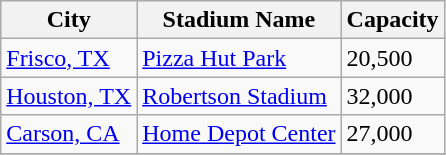<table class="wikitable sortable">
<tr>
<th>City</th>
<th>Stadium Name</th>
<th>Capacity</th>
</tr>
<tr>
<td><a href='#'>Frisco, TX</a></td>
<td><a href='#'>Pizza Hut Park</a></td>
<td>20,500</td>
</tr>
<tr>
<td><a href='#'>Houston, TX</a></td>
<td><a href='#'>Robertson Stadium</a></td>
<td>32,000</td>
</tr>
<tr>
<td><a href='#'>Carson, CA</a></td>
<td><a href='#'>Home Depot Center</a></td>
<td>27,000</td>
</tr>
<tr>
</tr>
</table>
